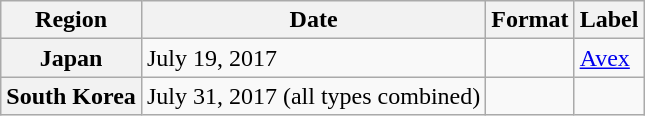<table class="wikitable plainrowheaders">
<tr>
<th>Region</th>
<th>Date</th>
<th>Format</th>
<th>Label</th>
</tr>
<tr>
<th scope="row">Japan</th>
<td>July 19, 2017</td>
<td></td>
<td><a href='#'>Avex</a></td>
</tr>
<tr>
<th scope="row">South Korea</th>
<td>July 31, 2017 (all types combined)</td>
<td></td>
<td></td>
</tr>
</table>
